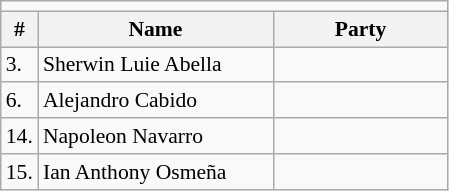<table class=wikitable style="font-size:90%">
<tr>
<td colspan=4 bgcolor=></td>
</tr>
<tr>
<th>#</th>
<th width=150px>Name</th>
<th colspan=2 width=110px>Party</th>
</tr>
<tr>
<td>3.</td>
<td>Sherwin Luie Abella</td>
<td></td>
</tr>
<tr>
<td>6.</td>
<td>Alejandro Cabido</td>
<td></td>
</tr>
<tr>
<td>14.</td>
<td>Napoleon Navarro</td>
<td></td>
</tr>
<tr>
<td>15.</td>
<td>Ian Anthony Osmeña</td>
<td></td>
</tr>
</table>
